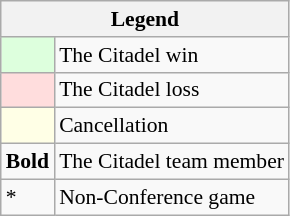<table class="wikitable" style="font-size:90%">
<tr>
<th colspan=2>Legend</th>
</tr>
<tr>
<td style="background:#ddffdd;"> </td>
<td>The Citadel win</td>
</tr>
<tr>
<td style="background:#ffdddd;"> </td>
<td>The Citadel loss</td>
</tr>
<tr>
<td style="background:#ffffe6;"> </td>
<td>Cancellation</td>
</tr>
<tr>
<td><strong>Bold</strong></td>
<td>The Citadel team member</td>
</tr>
<tr>
<td>*</td>
<td>Non-Conference game</td>
</tr>
</table>
